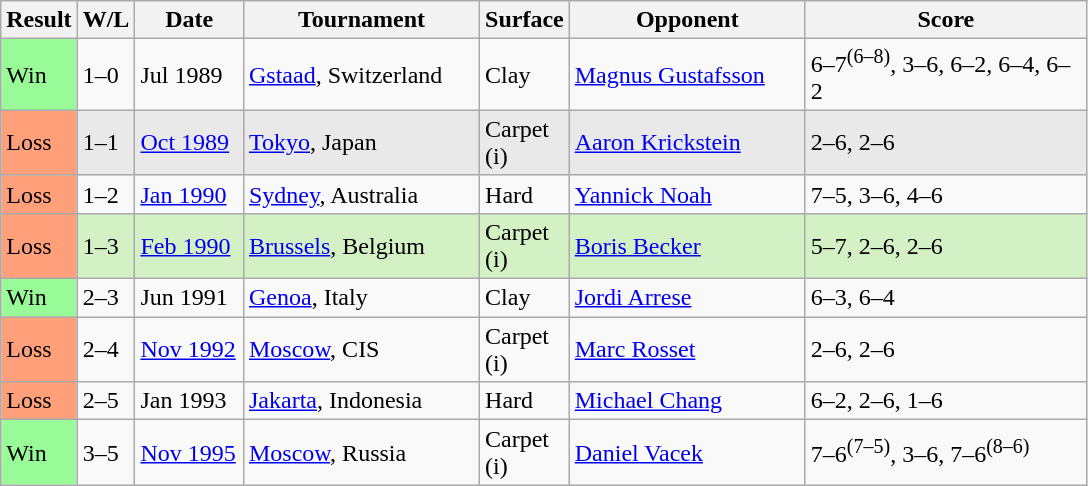<table class="sortable wikitable">
<tr>
<th style="width:40px">Result</th>
<th style="width:30px" class="unsortable">W/L</th>
<th style="width:65px">Date</th>
<th style="width:150px">Tournament</th>
<th style="width:50px">Surface</th>
<th style="width:150px">Opponent</th>
<th style="width:180px" class="unsortable">Score</th>
</tr>
<tr>
<td style="background:#98fb98;">Win</td>
<td>1–0</td>
<td>Jul 1989</td>
<td><a href='#'>Gstaad</a>, Switzerland</td>
<td>Clay</td>
<td> <a href='#'>Magnus Gustafsson</a></td>
<td>6–7<sup>(6–8)</sup>, 3–6, 6–2, 6–4, 6–2</td>
</tr>
<tr style="background:#e9e9e9;">
<td style="background:#ffa07a;">Loss</td>
<td>1–1</td>
<td><a href='#'>Oct 1989</a></td>
<td><a href='#'>Tokyo</a>, Japan</td>
<td>Carpet (i)</td>
<td> <a href='#'>Aaron Krickstein</a></td>
<td>2–6, 2–6</td>
</tr>
<tr>
<td style="background:#ffa07a;">Loss</td>
<td>1–2</td>
<td><a href='#'>Jan 1990</a></td>
<td><a href='#'>Sydney</a>, Australia</td>
<td>Hard</td>
<td> <a href='#'>Yannick Noah</a></td>
<td>7–5, 3–6, 4–6</td>
</tr>
<tr bgcolor=d4f1c5>
<td style="background:#ffa07a;">Loss</td>
<td>1–3</td>
<td><a href='#'>Feb 1990</a></td>
<td><a href='#'>Brussels</a>, Belgium</td>
<td>Carpet (i)</td>
<td> <a href='#'>Boris Becker</a></td>
<td>5–7, 2–6, 2–6</td>
</tr>
<tr>
<td style="background:#98fb98;">Win</td>
<td>2–3</td>
<td>Jun 1991</td>
<td><a href='#'>Genoa</a>, Italy</td>
<td>Clay</td>
<td> <a href='#'>Jordi Arrese</a></td>
<td>6–3, 6–4</td>
</tr>
<tr>
<td style="background:#ffa07a;">Loss</td>
<td>2–4</td>
<td><a href='#'>Nov 1992</a></td>
<td><a href='#'>Moscow</a>, CIS</td>
<td>Carpet (i)</td>
<td> <a href='#'>Marc Rosset</a></td>
<td>2–6, 2–6</td>
</tr>
<tr>
<td style="background:#ffa07a;">Loss</td>
<td>2–5</td>
<td>Jan 1993</td>
<td><a href='#'>Jakarta</a>, Indonesia</td>
<td>Hard</td>
<td> <a href='#'>Michael Chang</a></td>
<td>6–2, 2–6, 1–6</td>
</tr>
<tr>
<td style="background:#98fb98;">Win</td>
<td>3–5</td>
<td><a href='#'>Nov 1995</a></td>
<td><a href='#'>Moscow</a>, Russia</td>
<td>Carpet (i)</td>
<td> <a href='#'>Daniel Vacek</a></td>
<td>7–6<sup>(7–5)</sup>, 3–6, 7–6<sup>(8–6)</sup></td>
</tr>
</table>
